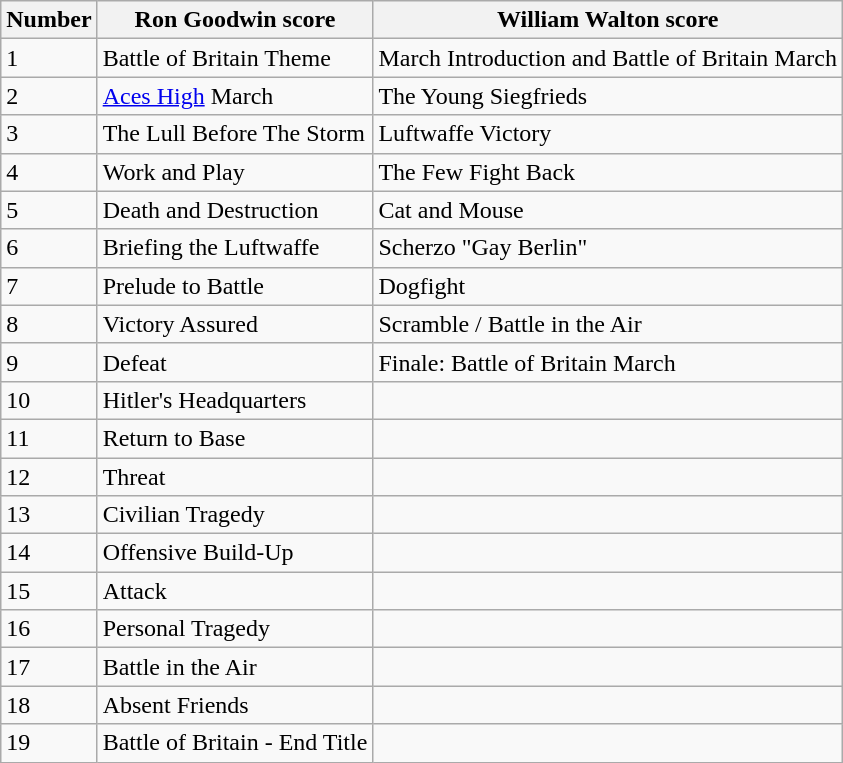<table class="wikitable" style="text-align:left">
<tr>
<th>Number</th>
<th>Ron Goodwin score</th>
<th>William Walton score</th>
</tr>
<tr>
<td>1</td>
<td>Battle of Britain Theme</td>
<td>March Introduction and Battle of Britain March</td>
</tr>
<tr>
<td>2</td>
<td><a href='#'>Aces High</a> March</td>
<td>The Young Siegfrieds</td>
</tr>
<tr>
<td>3</td>
<td>The Lull Before The Storm</td>
<td>Luftwaffe Victory</td>
</tr>
<tr>
<td>4</td>
<td>Work and Play</td>
<td>The Few Fight Back</td>
</tr>
<tr>
<td>5</td>
<td>Death and Destruction</td>
<td>Cat and Mouse</td>
</tr>
<tr>
<td>6</td>
<td>Briefing the Luftwaffe</td>
<td>Scherzo "Gay Berlin"</td>
</tr>
<tr>
<td>7</td>
<td>Prelude to Battle</td>
<td>Dogfight</td>
</tr>
<tr>
<td>8</td>
<td>Victory Assured</td>
<td>Scramble / Battle in the Air</td>
</tr>
<tr>
<td>9</td>
<td>Defeat</td>
<td>Finale: Battle of Britain March</td>
</tr>
<tr>
<td>10</td>
<td>Hitler's Headquarters</td>
<td></td>
</tr>
<tr>
<td>11</td>
<td>Return to Base</td>
<td></td>
</tr>
<tr>
<td>12</td>
<td>Threat</td>
<td></td>
</tr>
<tr>
<td>13</td>
<td>Civilian Tragedy</td>
<td></td>
</tr>
<tr>
<td>14</td>
<td>Offensive Build-Up</td>
<td></td>
</tr>
<tr>
<td>15</td>
<td>Attack</td>
<td></td>
</tr>
<tr>
<td>16</td>
<td>Personal Tragedy</td>
<td></td>
</tr>
<tr>
<td>17</td>
<td>Battle in the Air</td>
<td></td>
</tr>
<tr>
<td>18</td>
<td>Absent Friends</td>
<td></td>
</tr>
<tr>
<td>19</td>
<td>Battle of Britain - End Title</td>
<td></td>
</tr>
</table>
